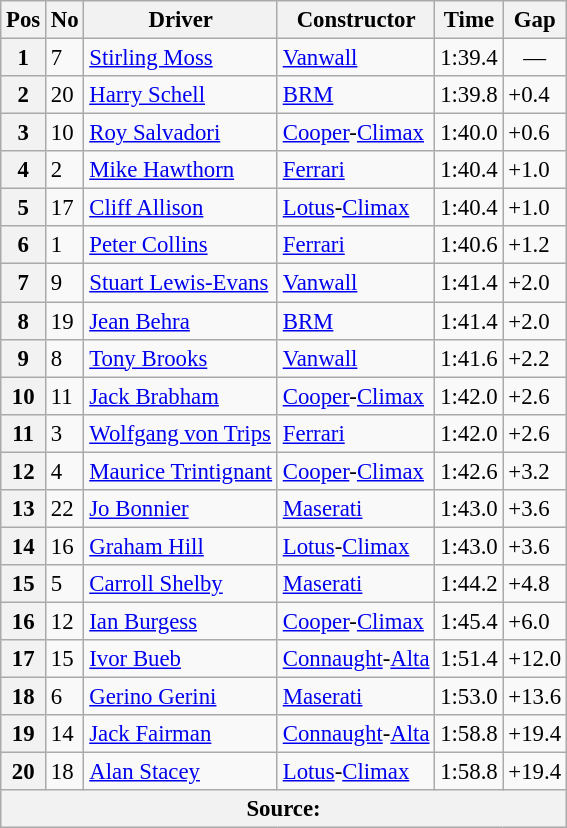<table class="wikitable sortable" style="font-size: 95%">
<tr>
<th>Pos</th>
<th>No</th>
<th>Driver</th>
<th>Constructor</th>
<th>Time</th>
<th>Gap</th>
</tr>
<tr>
<th>1</th>
<td>7</td>
<td> <a href='#'>Stirling Moss</a></td>
<td><a href='#'>Vanwall</a></td>
<td>1:39.4</td>
<td align="center">—</td>
</tr>
<tr>
<th>2</th>
<td>20</td>
<td> <a href='#'>Harry Schell</a></td>
<td><a href='#'>BRM</a></td>
<td>1:39.8</td>
<td>+0.4</td>
</tr>
<tr>
<th>3</th>
<td>10</td>
<td> <a href='#'>Roy Salvadori</a></td>
<td><a href='#'>Cooper</a>-<a href='#'>Climax</a></td>
<td>1:40.0</td>
<td>+0.6</td>
</tr>
<tr>
<th>4</th>
<td>2</td>
<td> <a href='#'>Mike Hawthorn</a></td>
<td><a href='#'>Ferrari</a></td>
<td>1:40.4</td>
<td>+1.0</td>
</tr>
<tr>
<th>5</th>
<td>17</td>
<td> <a href='#'>Cliff Allison</a></td>
<td><a href='#'>Lotus</a>-<a href='#'>Climax</a></td>
<td>1:40.4</td>
<td>+1.0</td>
</tr>
<tr>
<th>6</th>
<td>1</td>
<td> <a href='#'>Peter Collins</a></td>
<td><a href='#'>Ferrari</a></td>
<td>1:40.6</td>
<td>+1.2</td>
</tr>
<tr>
<th>7</th>
<td>9</td>
<td> <a href='#'>Stuart Lewis-Evans</a></td>
<td><a href='#'>Vanwall</a></td>
<td>1:41.4</td>
<td>+2.0</td>
</tr>
<tr>
<th>8</th>
<td>19</td>
<td> <a href='#'>Jean Behra</a></td>
<td><a href='#'>BRM</a></td>
<td>1:41.4</td>
<td>+2.0</td>
</tr>
<tr>
<th>9</th>
<td>8</td>
<td> <a href='#'>Tony Brooks</a></td>
<td><a href='#'>Vanwall</a></td>
<td>1:41.6</td>
<td>+2.2</td>
</tr>
<tr>
<th>10</th>
<td>11</td>
<td> <a href='#'>Jack Brabham</a></td>
<td><a href='#'>Cooper</a>-<a href='#'>Climax</a></td>
<td>1:42.0</td>
<td>+2.6</td>
</tr>
<tr>
<th>11</th>
<td>3</td>
<td> <a href='#'>Wolfgang von Trips</a></td>
<td><a href='#'>Ferrari</a></td>
<td>1:42.0</td>
<td>+2.6</td>
</tr>
<tr>
<th>12</th>
<td>4</td>
<td> <a href='#'>Maurice Trintignant</a></td>
<td><a href='#'>Cooper</a>-<a href='#'>Climax</a></td>
<td>1:42.6</td>
<td>+3.2</td>
</tr>
<tr>
<th>13</th>
<td>22</td>
<td> <a href='#'>Jo Bonnier</a></td>
<td><a href='#'>Maserati</a></td>
<td>1:43.0</td>
<td>+3.6</td>
</tr>
<tr>
<th>14</th>
<td>16</td>
<td> <a href='#'>Graham Hill</a></td>
<td><a href='#'>Lotus</a>-<a href='#'>Climax</a></td>
<td>1:43.0</td>
<td>+3.6</td>
</tr>
<tr>
<th>15</th>
<td>5</td>
<td> <a href='#'>Carroll Shelby</a></td>
<td><a href='#'>Maserati</a></td>
<td>1:44.2</td>
<td>+4.8</td>
</tr>
<tr>
<th>16</th>
<td>12</td>
<td> <a href='#'>Ian Burgess</a></td>
<td><a href='#'>Cooper</a>-<a href='#'>Climax</a></td>
<td>1:45.4</td>
<td>+6.0</td>
</tr>
<tr>
<th>17</th>
<td>15</td>
<td> <a href='#'>Ivor Bueb</a></td>
<td><a href='#'>Connaught</a>-<a href='#'>Alta</a></td>
<td>1:51.4</td>
<td>+12.0</td>
</tr>
<tr>
<th>18</th>
<td>6</td>
<td> <a href='#'>Gerino Gerini</a></td>
<td><a href='#'>Maserati</a></td>
<td>1:53.0</td>
<td>+13.6</td>
</tr>
<tr>
<th>19</th>
<td>14</td>
<td> <a href='#'>Jack Fairman</a></td>
<td><a href='#'>Connaught</a>-<a href='#'>Alta</a></td>
<td>1:58.8</td>
<td>+19.4</td>
</tr>
<tr>
<th>20</th>
<td>18</td>
<td> <a href='#'>Alan Stacey</a></td>
<td><a href='#'>Lotus</a>-<a href='#'>Climax</a></td>
<td>1:58.8</td>
<td>+19.4</td>
</tr>
<tr>
<th colspan="6">Source:</th>
</tr>
</table>
